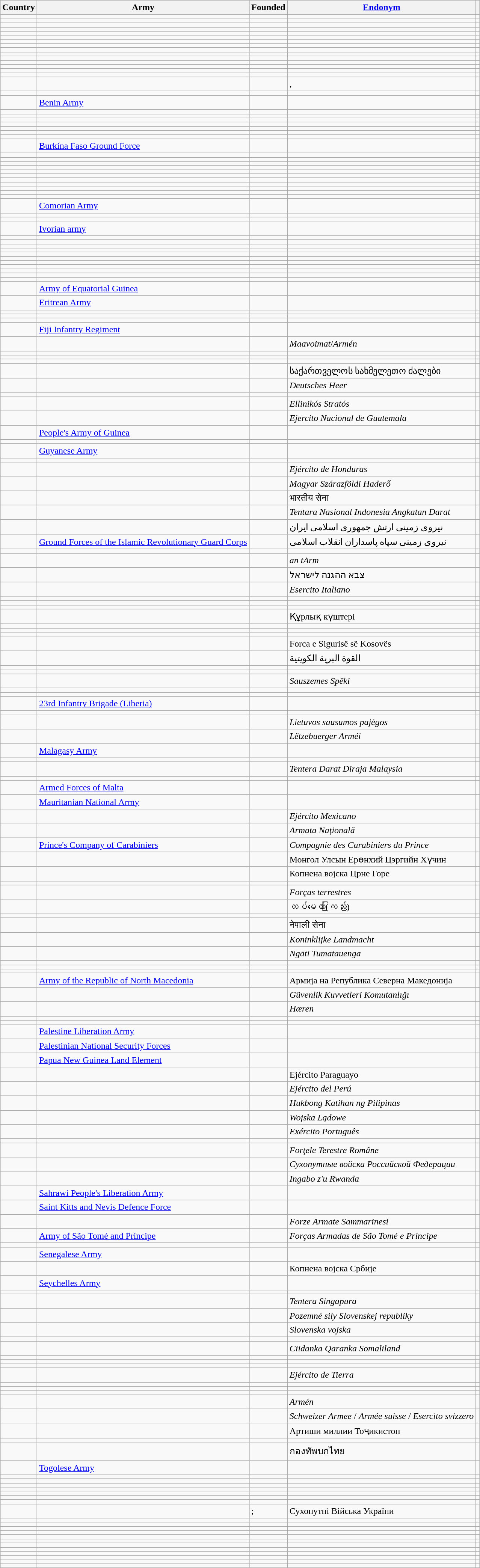<table class="wikitable sortable mw-collapsible">
<tr>
<th>Country</th>
<th>Army</th>
<th>Founded</th>
<th class=unsortable><a href='#'>Endonym</a></th>
<th class=unsortable></th>
</tr>
<tr>
<td></td>
<td></td>
<td></td>
<td></td>
<td></td>
</tr>
<tr>
<td></td>
<td></td>
<td></td>
<td></td>
<td></td>
</tr>
<tr>
<td></td>
<td></td>
<td></td>
<td></td>
<td></td>
</tr>
<tr>
<td></td>
<td></td>
<td></td>
<td></td>
<td></td>
</tr>
<tr>
<td></td>
<td></td>
<td></td>
<td></td>
<td></td>
</tr>
<tr>
<td></td>
<td></td>
<td></td>
<td></td>
<td></td>
</tr>
<tr>
<td></td>
<td></td>
<td></td>
<td></td>
<td></td>
</tr>
<tr>
<td></td>
<td></td>
<td></td>
<td></td>
<td></td>
</tr>
<tr>
<td></td>
<td></td>
<td></td>
<td></td>
<td></td>
</tr>
<tr>
<td></td>
<td></td>
<td></td>
<td></td>
<td></td>
</tr>
<tr>
<td></td>
<td></td>
<td></td>
<td></td>
<td></td>
</tr>
<tr>
<td></td>
<td></td>
<td></td>
<td></td>
<td></td>
</tr>
<tr>
<td></td>
<td></td>
<td></td>
<td></td>
<td></td>
</tr>
<tr>
<td></td>
<td></td>
<td></td>
<td></td>
<td></td>
</tr>
<tr>
<td></td>
<td></td>
<td></td>
<td></td>
<td></td>
</tr>
<tr>
<td></td>
<td></td>
<td></td>
<td>, </td>
<td></td>
</tr>
<tr>
<td></td>
<td></td>
<td></td>
<td></td>
<td></td>
</tr>
<tr>
<td></td>
<td><a href='#'>Benin Army</a></td>
<td></td>
<td></td>
<td></td>
</tr>
<tr>
<td></td>
<td></td>
<td></td>
<td></td>
<td></td>
</tr>
<tr>
<td></td>
<td></td>
<td></td>
<td></td>
<td></td>
</tr>
<tr>
<td></td>
<td></td>
<td></td>
<td></td>
<td></td>
</tr>
<tr>
<td></td>
<td></td>
<td></td>
<td></td>
<td></td>
</tr>
<tr>
<td></td>
<td></td>
<td></td>
<td></td>
<td></td>
</tr>
<tr>
<td></td>
<td></td>
<td></td>
<td></td>
<td></td>
</tr>
<tr>
<td></td>
<td></td>
<td></td>
<td></td>
<td></td>
</tr>
<tr>
<td></td>
<td><a href='#'>Burkina Faso Ground Force</a></td>
<td></td>
<td></td>
<td></td>
</tr>
<tr>
<td></td>
<td></td>
<td></td>
<td></td>
<td></td>
</tr>
<tr>
<td></td>
<td></td>
<td></td>
<td></td>
<td></td>
</tr>
<tr>
<td></td>
<td></td>
<td></td>
<td></td>
<td></td>
</tr>
<tr>
<td></td>
<td></td>
<td></td>
<td></td>
<td></td>
</tr>
<tr>
<td></td>
<td></td>
<td></td>
<td></td>
<td></td>
</tr>
<tr>
<td></td>
<td></td>
<td></td>
<td></td>
<td></td>
</tr>
<tr>
<td></td>
<td></td>
<td></td>
<td></td>
<td></td>
</tr>
<tr>
<td></td>
<td></td>
<td></td>
<td></td>
<td></td>
</tr>
<tr>
<td></td>
<td></td>
<td></td>
<td></td>
<td></td>
</tr>
<tr>
<td></td>
<td></td>
<td></td>
<td></td>
<td></td>
</tr>
<tr>
<td></td>
<td></td>
<td></td>
<td></td>
<td></td>
</tr>
<tr>
<td></td>
<td><a href='#'>Comorian Army</a></td>
<td></td>
<td></td>
<td></td>
</tr>
<tr>
<td></td>
<td></td>
<td></td>
<td></td>
<td></td>
</tr>
<tr>
<td></td>
<td></td>
<td></td>
<td></td>
<td></td>
</tr>
<tr>
<td></td>
<td><a href='#'>Ivorian army</a></td>
<td></td>
<td></td>
<td></td>
</tr>
<tr>
<td></td>
<td></td>
<td></td>
<td></td>
<td></td>
</tr>
<tr>
<td></td>
<td></td>
<td></td>
<td></td>
<td></td>
</tr>
<tr>
<td></td>
<td></td>
<td></td>
<td></td>
<td></td>
</tr>
<tr>
<td></td>
<td></td>
<td></td>
<td></td>
<td></td>
</tr>
<tr>
<td></td>
<td></td>
<td></td>
<td></td>
<td></td>
</tr>
<tr>
<td></td>
<td></td>
<td></td>
<td></td>
<td></td>
</tr>
<tr>
<td></td>
<td></td>
<td></td>
<td></td>
<td></td>
</tr>
<tr>
<td></td>
<td></td>
<td></td>
<td></td>
<td></td>
</tr>
<tr>
<td></td>
<td></td>
<td></td>
<td></td>
<td></td>
</tr>
<tr>
<td></td>
<td></td>
<td></td>
<td></td>
<td></td>
</tr>
<tr>
<td></td>
<td></td>
<td></td>
<td></td>
<td></td>
</tr>
<tr>
<td></td>
<td><a href='#'>Army of Equatorial Guinea</a></td>
<td></td>
<td></td>
<td></td>
</tr>
<tr>
<td></td>
<td><a href='#'>Eritrean Army</a></td>
<td></td>
<td></td>
<td></td>
</tr>
<tr>
<td></td>
<td></td>
<td></td>
<td></td>
<td></td>
</tr>
<tr>
<td></td>
<td></td>
<td></td>
<td></td>
<td></td>
</tr>
<tr>
<td></td>
<td></td>
<td></td>
<td></td>
<td></td>
</tr>
<tr>
<td></td>
<td><a href='#'>Fiji Infantry Regiment</a></td>
<td></td>
<td></td>
<td></td>
</tr>
<tr>
<td></td>
<td></td>
<td></td>
<td><em>Maavoimat</em>/<em>Armén</em></td>
<td></td>
</tr>
<tr>
<td></td>
<td></td>
<td></td>
<td></td>
<td></td>
</tr>
<tr>
<td></td>
<td></td>
<td></td>
<td></td>
<td></td>
</tr>
<tr>
<td></td>
<td></td>
<td></td>
<td></td>
<td></td>
</tr>
<tr>
<td></td>
<td></td>
<td></td>
<td>საქართველოს სახმელეთო ძალები</td>
<td></td>
</tr>
<tr>
<td></td>
<td></td>
<td></td>
<td><em>Deutsches Heer</em></td>
<td></td>
</tr>
<tr>
<td></td>
<td></td>
<td></td>
<td></td>
<td></td>
</tr>
<tr>
<td></td>
<td></td>
<td></td>
<td><em>Ellinikós Stratós</em></td>
<td></td>
</tr>
<tr>
<td></td>
<td></td>
<td></td>
<td><em>Ejercito Nacional de Guatemala</em></td>
<td></td>
</tr>
<tr>
<td></td>
<td><a href='#'>People's Army of Guinea</a></td>
<td></td>
<td></td>
<td></td>
</tr>
<tr>
<td></td>
<td></td>
<td></td>
<td></td>
<td></td>
</tr>
<tr>
<td></td>
<td><a href='#'>Guyanese Army</a></td>
<td></td>
<td></td>
<td></td>
</tr>
<tr>
<td></td>
<td></td>
<td></td>
<td></td>
<td></td>
</tr>
<tr>
<td></td>
<td></td>
<td></td>
<td><em>Ejército de Honduras</em></td>
<td></td>
</tr>
<tr>
<td></td>
<td></td>
<td></td>
<td><em>Magyar Szárazföldi Haderő</em></td>
<td></td>
</tr>
<tr>
<td></td>
<td></td>
<td></td>
<td>भारतीय सेना</td>
<td></td>
</tr>
<tr>
<td></td>
<td></td>
<td></td>
<td><em>Tentara Nasional Indonesia Angkatan Darat</em></td>
<td></td>
</tr>
<tr>
<td></td>
<td></td>
<td></td>
<td>نیروی زمینی ارتش جمهوری اسلامی ایران</td>
<td></td>
</tr>
<tr>
<td></td>
<td> <a href='#'>Ground Forces of the Islamic Revolutionary Guard Corps</a></td>
<td></td>
<td>نیروی زمینی  سپاه پاسداران انقلاب اسلامی</td>
<td></td>
</tr>
<tr>
<td></td>
<td></td>
<td></td>
<td></td>
<td></td>
</tr>
<tr>
<td></td>
<td></td>
<td></td>
<td><em>an tArm</em></td>
<td></td>
</tr>
<tr>
<td></td>
<td></td>
<td></td>
<td>צבא ההגנה לישראל</td>
<td></td>
</tr>
<tr>
<td></td>
<td></td>
<td></td>
<td><em>Esercito Italiano</em></td>
<td></td>
</tr>
<tr>
<td></td>
<td></td>
<td></td>
<td></td>
<td></td>
</tr>
<tr>
<td></td>
<td></td>
<td></td>
<td></td>
<td></td>
</tr>
<tr>
<td></td>
<td></td>
<td></td>
<td></td>
<td></td>
</tr>
<tr>
<td></td>
<td></td>
<td></td>
<td>Құрлық күштері</td>
<td></td>
</tr>
<tr>
<td></td>
<td></td>
<td></td>
<td></td>
<td></td>
</tr>
<tr>
<td></td>
<td></td>
<td></td>
<td></td>
<td></td>
</tr>
<tr>
<td></td>
<td></td>
<td></td>
<td></td>
<td></td>
</tr>
<tr>
<td></td>
<td></td>
<td></td>
<td>Forca e Sigurisë së Kosovës</td>
<td></td>
</tr>
<tr>
<td></td>
<td></td>
<td></td>
<td>القوة البرية الكويتية</td>
<td></td>
</tr>
<tr>
<td></td>
<td></td>
<td></td>
<td></td>
<td></td>
</tr>
<tr>
<td></td>
<td></td>
<td></td>
<td></td>
<td></td>
</tr>
<tr>
<td></td>
<td></td>
<td></td>
<td><em>Sauszemes Spēki</em></td>
<td></td>
</tr>
<tr>
<td></td>
<td></td>
<td></td>
<td></td>
<td></td>
</tr>
<tr>
<td></td>
<td></td>
<td></td>
<td></td>
<td></td>
</tr>
<tr>
<td></td>
<td><a href='#'>23rd Infantry Brigade (Liberia)</a></td>
<td></td>
<td></td>
<td></td>
</tr>
<tr>
<td></td>
<td></td>
<td></td>
<td></td>
<td></td>
</tr>
<tr>
<td></td>
<td></td>
<td></td>
<td><em>Lietuvos sausumos pajėgos</em></td>
<td></td>
</tr>
<tr>
<td></td>
<td></td>
<td></td>
<td><em>Lëtzebuerger Arméi</em></td>
<td></td>
</tr>
<tr>
<td></td>
<td><a href='#'>Malagasy Army</a></td>
<td></td>
<td></td>
<td></td>
</tr>
<tr>
<td></td>
<td></td>
<td></td>
<td></td>
<td></td>
</tr>
<tr>
<td></td>
<td></td>
<td></td>
<td><em>Tentera Darat Diraja Malaysia</em></td>
<td></td>
</tr>
<tr>
<td></td>
<td></td>
<td></td>
<td></td>
<td></td>
</tr>
<tr>
<td></td>
<td><a href='#'>Armed Forces of Malta</a></td>
<td></td>
<td></td>
<td></td>
</tr>
<tr>
<td></td>
<td><a href='#'>Mauritanian National Army</a></td>
<td></td>
<td></td>
<td></td>
</tr>
<tr>
<td></td>
<td></td>
<td></td>
<td><em>Ejército Mexicano</em></td>
<td></td>
</tr>
<tr>
<td></td>
<td></td>
<td></td>
<td><em>Armata Națională</em></td>
<td></td>
</tr>
<tr>
<td></td>
<td><a href='#'>Prince's Company of Carabiniers</a></td>
<td></td>
<td><em>Compagnie des Carabiniers du Prince</em></td>
<td></td>
</tr>
<tr>
<td></td>
<td></td>
<td></td>
<td>Монгол Улсын Ерөнхий Цэргийн Хүчин</td>
<td></td>
</tr>
<tr>
<td></td>
<td></td>
<td></td>
<td>Копнена војска Црне Горе</td>
<td></td>
</tr>
<tr>
<td></td>
<td></td>
<td></td>
<td></td>
<td></td>
</tr>
<tr>
<td></td>
<td></td>
<td></td>
<td><em>Forças terrestres</em></td>
<td></td>
</tr>
<tr>
<td></td>
<td></td>
<td></td>
<td>တပ်မတော်(ကြည်း)</td>
<td></td>
</tr>
<tr>
<td></td>
<td></td>
<td></td>
<td></td>
<td></td>
</tr>
<tr>
<td></td>
<td></td>
<td></td>
<td>नेपाली सेना</td>
<td></td>
</tr>
<tr>
<td></td>
<td></td>
<td></td>
<td><em>Koninklijke Landmacht</em></td>
<td></td>
</tr>
<tr>
<td></td>
<td></td>
<td></td>
<td><em>Ngāti Tumatauenga</em></td>
<td></td>
</tr>
<tr>
<td></td>
<td></td>
<td></td>
<td></td>
<td></td>
</tr>
<tr>
<td></td>
<td></td>
<td></td>
<td></td>
<td></td>
</tr>
<tr>
<td></td>
<td></td>
<td></td>
<td></td>
<td></td>
</tr>
<tr>
<td></td>
<td><a href='#'>Army of the Republic of North Macedonia</a></td>
<td></td>
<td>Армија на Република Северна Македонија</td>
<td></td>
</tr>
<tr>
<td></td>
<td></td>
<td></td>
<td><em>Güvenlik Kuvvetleri Komutanlığı</em></td>
<td></td>
</tr>
<tr>
<td></td>
<td></td>
<td></td>
<td><em>Hæren</em></td>
<td></td>
</tr>
<tr>
<td></td>
<td></td>
<td></td>
<td></td>
<td></td>
</tr>
<tr>
<td></td>
<td></td>
<td></td>
<td></td>
<td></td>
</tr>
<tr>
<td></td>
<td><a href='#'>Palestine Liberation Army</a></td>
<td></td>
<td></td>
<td></td>
</tr>
<tr>
<td></td>
<td><a href='#'>Palestinian National Security Forces</a></td>
<td></td>
<td></td>
<td></td>
</tr>
<tr>
<td></td>
<td><a href='#'>Papua New Guinea Land Element</a></td>
<td></td>
<td></td>
<td></td>
</tr>
<tr>
<td></td>
<td></td>
<td></td>
<td>Ejército Paraguayo</td>
<td></td>
</tr>
<tr>
<td></td>
<td></td>
<td></td>
<td><em>Ejército del Perú</em></td>
<td></td>
</tr>
<tr>
<td></td>
<td></td>
<td></td>
<td><em>Hukbong Katihan ng Pilipinas</em></td>
<td></td>
</tr>
<tr>
<td></td>
<td></td>
<td></td>
<td><em>Wojska Lądowe</em></td>
<td></td>
</tr>
<tr>
<td></td>
<td></td>
<td></td>
<td><em>Exército Português</em></td>
<td></td>
</tr>
<tr>
<td></td>
<td></td>
<td></td>
<td></td>
<td></td>
</tr>
<tr>
<td></td>
<td></td>
<td></td>
<td><em>Forţele Terestre Române</em></td>
<td></td>
</tr>
<tr>
<td></td>
<td></td>
<td></td>
<td><em>Сухопутные войска Российской Федерации</em></td>
<td></td>
</tr>
<tr>
<td></td>
<td></td>
<td></td>
<td><em>Ingabo z'u Rwanda</em></td>
<td></td>
</tr>
<tr>
<td></td>
<td><a href='#'>Sahrawi People's Liberation Army</a></td>
<td></td>
<td></td>
<td></td>
</tr>
<tr>
<td></td>
<td><a href='#'>Saint Kitts and Nevis Defence Force</a></td>
<td></td>
<td></td>
<td></td>
</tr>
<tr>
<td></td>
<td></td>
<td></td>
<td><em>Forze Armate Sammarinesi</em></td>
<td></td>
</tr>
<tr>
<td></td>
<td><a href='#'>Army of São Tomé and Príncipe</a></td>
<td></td>
<td><em>Forças Armadas de São Tomé e Príncipe</em></td>
<td></td>
</tr>
<tr>
<td></td>
<td></td>
<td></td>
<td></td>
<td></td>
</tr>
<tr>
<td></td>
<td><a href='#'>Senegalese Army</a></td>
<td></td>
<td></td>
<td></td>
</tr>
<tr>
<td></td>
<td></td>
<td></td>
<td>Копнена војска Србије</td>
<td></td>
</tr>
<tr>
<td></td>
<td><a href='#'>Seychelles Army</a></td>
<td></td>
<td></td>
<td></td>
</tr>
<tr>
<td></td>
<td></td>
<td></td>
<td></td>
<td></td>
</tr>
<tr>
<td></td>
<td></td>
<td></td>
<td><em>Tentera Singapura</em></td>
<td></td>
</tr>
<tr>
<td></td>
<td></td>
<td></td>
<td><em>Pozemné sily Slovenskej republiky</em></td>
<td></td>
</tr>
<tr>
<td></td>
<td></td>
<td></td>
<td><em>Slovenska vojska</em></td>
<td></td>
</tr>
<tr>
<td></td>
<td></td>
<td></td>
<td></td>
<td></td>
</tr>
<tr>
<td></td>
<td></td>
<td></td>
<td><em>Ciidanka Qaranka Somaliland</em></td>
<td></td>
</tr>
<tr>
<td></td>
<td></td>
<td></td>
<td></td>
<td></td>
</tr>
<tr>
<td></td>
<td></td>
<td></td>
<td></td>
<td></td>
</tr>
<tr>
<td></td>
<td></td>
<td></td>
<td></td>
<td></td>
</tr>
<tr>
<td></td>
<td></td>
<td></td>
<td><em>Ejército de Tierra</em></td>
<td></td>
</tr>
<tr>
<td></td>
<td></td>
<td></td>
<td></td>
<td></td>
</tr>
<tr>
<td></td>
<td></td>
<td></td>
<td></td>
<td></td>
</tr>
<tr>
<td></td>
<td></td>
<td></td>
<td></td>
<td></td>
</tr>
<tr>
<td></td>
<td></td>
<td></td>
<td><em>Armén</em></td>
<td></td>
</tr>
<tr>
<td></td>
<td></td>
<td></td>
<td><em>Schweizer Armee</em> / <em>Armée suisse</em> / <em>Esercito svizzero</em></td>
<td></td>
</tr>
<tr>
<td></td>
<td></td>
<td></td>
<td>Артиши миллии Тоҷикистон</td>
<td></td>
</tr>
<tr>
<td></td>
<td></td>
<td></td>
<td></td>
<td></td>
</tr>
<tr>
<td></td>
<td></td>
<td></td>
<td>กองทัพบกไทย</td>
<td></td>
</tr>
<tr>
<td></td>
<td><a href='#'>Togolese Army</a></td>
<td></td>
<td></td>
<td></td>
</tr>
<tr>
<td></td>
<td></td>
<td></td>
<td></td>
<td></td>
</tr>
<tr>
<td></td>
<td></td>
<td></td>
<td></td>
<td></td>
</tr>
<tr>
<td></td>
<td></td>
<td></td>
<td></td>
<td></td>
</tr>
<tr>
<td></td>
<td></td>
<td></td>
<td></td>
<td></td>
</tr>
<tr>
<td></td>
<td></td>
<td></td>
<td></td>
<td></td>
</tr>
<tr>
<td></td>
<td></td>
<td></td>
<td></td>
<td></td>
</tr>
<tr>
<td></td>
<td></td>
<td></td>
<td></td>
<td></td>
</tr>
<tr>
<td></td>
<td></td>
<td>;</td>
<td>Сухопутні Війська України</td>
<td></td>
</tr>
<tr>
<td></td>
<td></td>
<td></td>
<td></td>
<td></td>
</tr>
<tr>
<td></td>
<td></td>
<td></td>
<td></td>
<td></td>
</tr>
<tr>
<td></td>
<td></td>
<td></td>
<td></td>
<td></td>
</tr>
<tr>
<td></td>
<td></td>
<td></td>
<td></td>
<td></td>
</tr>
<tr>
<td></td>
<td></td>
<td></td>
<td></td>
<td></td>
</tr>
<tr>
<td></td>
<td></td>
<td></td>
<td></td>
<td></td>
</tr>
<tr>
<td></td>
<td></td>
<td></td>
<td></td>
<td></td>
</tr>
<tr>
<td></td>
<td></td>
<td></td>
<td></td>
<td></td>
</tr>
<tr>
<td></td>
<td></td>
<td></td>
<td></td>
<td></td>
</tr>
<tr>
<td></td>
<td></td>
<td></td>
<td></td>
<td></td>
</tr>
<tr>
<td></td>
<td></td>
<td></td>
<td></td>
<td></td>
</tr>
<tr>
<td></td>
<td></td>
<td></td>
<td></td>
<td></td>
</tr>
</table>
